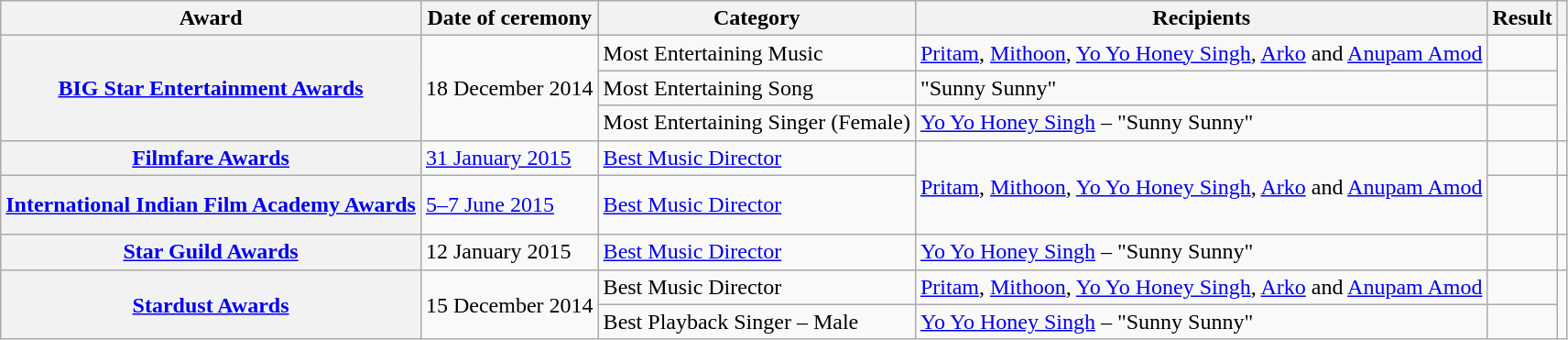<table class="wikitable plainrowheaders sortable">
<tr>
<th scope="col">Award</th>
<th scope="col">Date of ceremony</th>
<th scope="col">Category</th>
<th scope="col">Recipients</th>
<th scope="col">Result</th>
<th scope="col" class="unsortable"></th>
</tr>
<tr>
<th rowspan="3" scope="row"><a href='#'>BIG Star Entertainment Awards</a></th>
<td rowspan="3">18 December 2014</td>
<td>Most Entertaining Music</td>
<td><a href='#'>Pritam</a>, <a href='#'>Mithoon</a>, <a href='#'>Yo Yo Honey Singh</a>, <a href='#'>Arko</a> and <a href='#'>Anupam Amod</a></td>
<td></td>
<td rowspan="3" align="center"></td>
</tr>
<tr>
<td>Most Entertaining Song</td>
<td>"Sunny Sunny"</td>
<td></td>
</tr>
<tr>
<td>Most Entertaining Singer (Female)</td>
<td><a href='#'>Yo Yo Honey Singh</a> – "Sunny Sunny"</td>
<td></td>
</tr>
<tr>
<th scope="row"><a href='#'>Filmfare Awards</a></th>
<td><a href='#'>31 January 2015</a></td>
<td><a href='#'>Best Music Director</a></td>
<td rowspan="2"><a href='#'>Pritam</a>, <a href='#'>Mithoon</a>, <a href='#'>Yo Yo Honey Singh</a>, <a href='#'>Arko</a> and <a href='#'>Anupam Amod</a></td>
<td></td>
<td align="center"><br></td>
</tr>
<tr>
<th scope="row"><a href='#'>International Indian Film Academy Awards</a></th>
<td><a href='#'>5–7 June 2015</a></td>
<td><a href='#'>Best Music Director</a></td>
<td></td>
<td align="center"><br><br></td>
</tr>
<tr>
<th scope="row"><a href='#'>Star Guild Awards</a></th>
<td>12 January 2015</td>
<td><a href='#'>Best Music Director</a></td>
<td><a href='#'>Yo Yo Honey Singh</a> – "Sunny Sunny"</td>
<td></td>
<td align="center"><br></td>
</tr>
<tr>
<th rowspan="2" scope="row"><a href='#'>Stardust Awards</a></th>
<td rowspan="2">15 December 2014</td>
<td>Best Music Director</td>
<td><a href='#'>Pritam</a>, <a href='#'>Mithoon</a>, <a href='#'>Yo Yo Honey Singh</a>, <a href='#'>Arko</a> and <a href='#'>Anupam Amod</a></td>
<td></td>
<td rowspan="2" align="center"><br></td>
</tr>
<tr>
<td>Best Playback Singer – Male</td>
<td><a href='#'>Yo Yo Honey Singh</a> – "Sunny Sunny"</td>
<td></td>
</tr>
</table>
